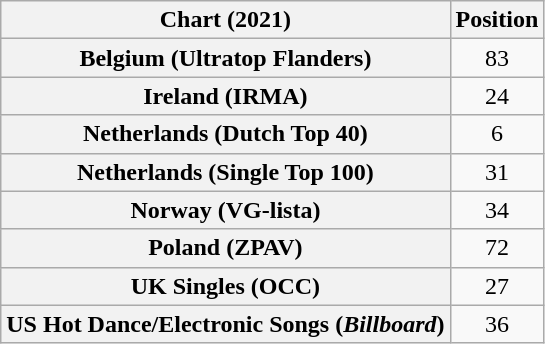<table class="wikitable sortable plainrowheaders" style="text-align:center">
<tr>
<th>Chart (2021)</th>
<th>Position</th>
</tr>
<tr>
<th scope="row">Belgium (Ultratop Flanders)</th>
<td>83</td>
</tr>
<tr>
<th scope="row">Ireland (IRMA)</th>
<td>24</td>
</tr>
<tr>
<th scope="row">Netherlands (Dutch Top 40)</th>
<td>6</td>
</tr>
<tr>
<th scope="row">Netherlands (Single Top 100)</th>
<td>31</td>
</tr>
<tr>
<th scope="row">Norway (VG-lista)</th>
<td>34</td>
</tr>
<tr>
<th scope="row">Poland (ZPAV)</th>
<td>72</td>
</tr>
<tr>
<th scope="row">UK Singles (OCC)</th>
<td>27</td>
</tr>
<tr>
<th scope="row">US Hot Dance/Electronic Songs (<em>Billboard</em>)</th>
<td>36</td>
</tr>
</table>
